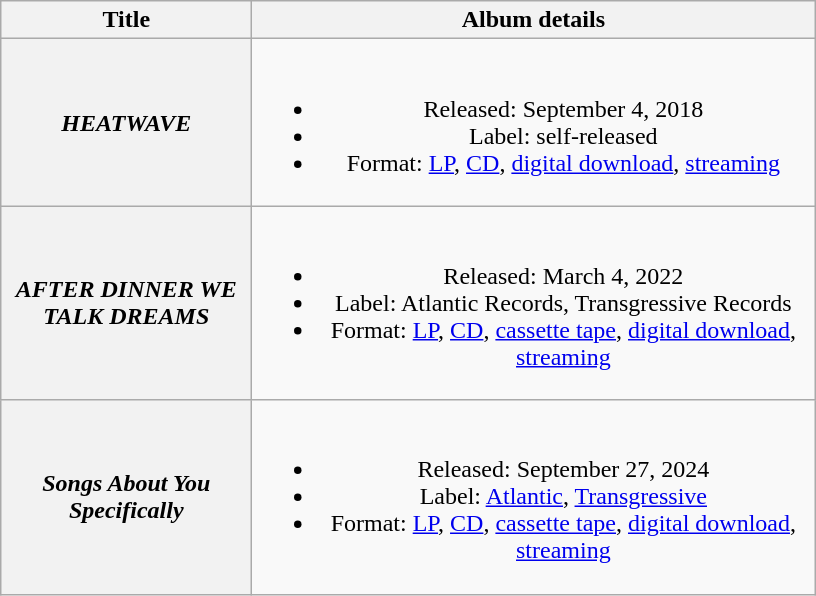<table class="wikitable plainrowheaders" style="text-align:center">
<tr>
<th scope="col" style="width:10em;">Title</th>
<th scope="col" style="width:23em;">Album details</th>
</tr>
<tr>
<th scope="row"><em>HEATWAVE</em></th>
<td><br><ul><li>Released: September 4, 2018</li><li>Label: self-released</li><li>Format: <a href='#'>LP</a>, <a href='#'>CD</a>, <a href='#'>digital download</a>, <a href='#'>streaming</a></li></ul></td>
</tr>
<tr>
<th scope="row"><em>AFTER DINNER WE TALK DREAMS</em></th>
<td><br><ul><li>Released: March 4, 2022</li><li>Label: Atlantic Records, Transgressive Records</li><li>Format: <a href='#'>LP</a>, <a href='#'>CD</a>, <a href='#'>cassette tape</a>, <a href='#'>digital download</a>, <a href='#'>streaming</a></li></ul></td>
</tr>
<tr>
<th scope="row"><em>Songs About You Specifically</em></th>
<td><br><ul><li>Released: September 27, 2024</li><li>Label: <a href='#'>Atlantic</a>, <a href='#'>Transgressive</a></li><li>Format: <a href='#'>LP</a>, <a href='#'>CD</a>, <a href='#'>cassette tape</a>, <a href='#'>digital download</a>, <a href='#'>streaming</a></li></ul></td>
</tr>
</table>
